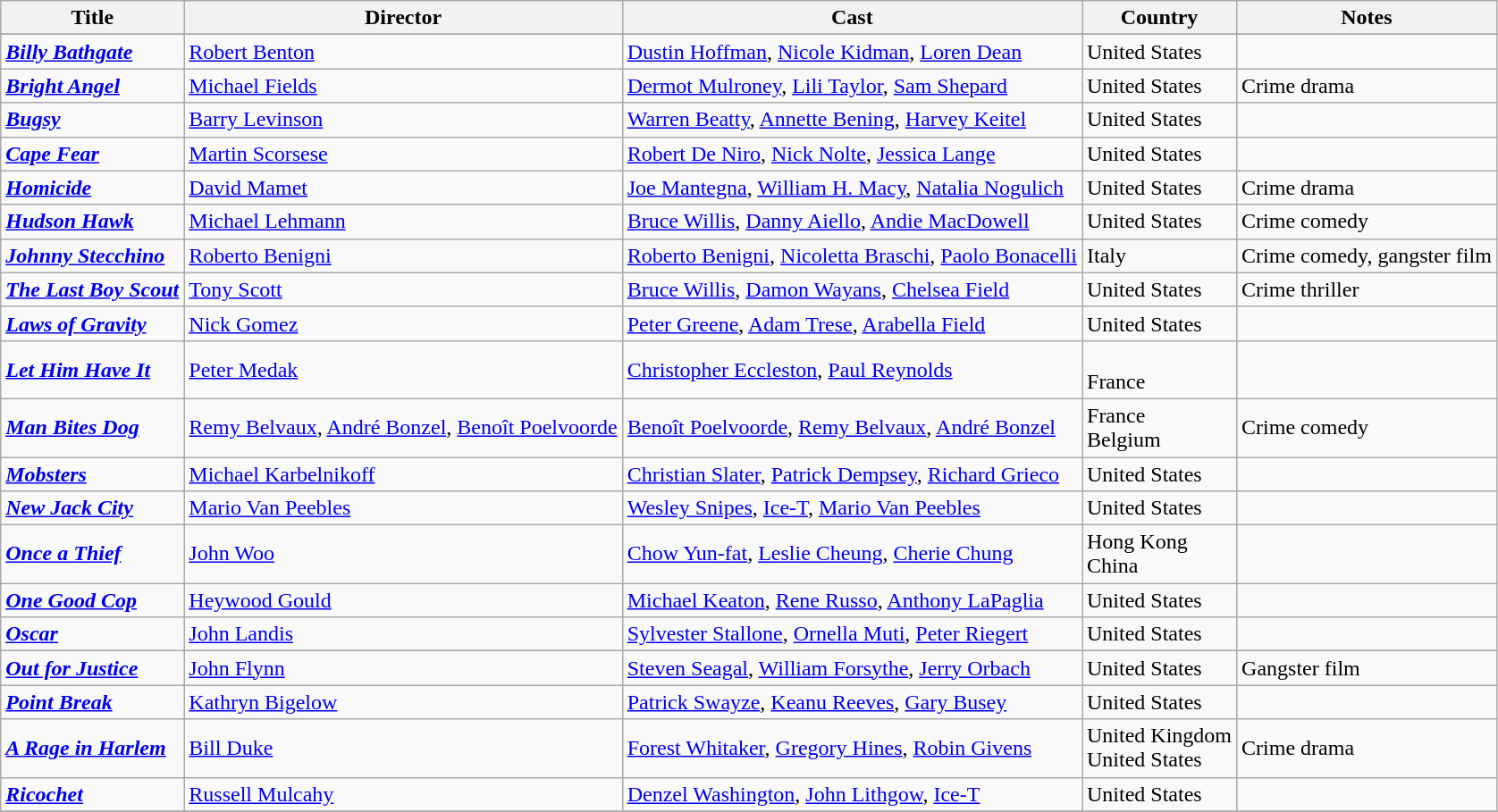<table class="wikitable">
<tr>
<th>Title</th>
<th>Director</th>
<th>Cast</th>
<th>Country</th>
<th>Notes</th>
</tr>
<tr>
</tr>
<tr>
<td><strong><em><a href='#'>Billy Bathgate</a></em></strong></td>
<td><a href='#'>Robert Benton</a></td>
<td><a href='#'>Dustin Hoffman</a>, <a href='#'>Nicole Kidman</a>, <a href='#'>Loren Dean</a></td>
<td>United States</td>
<td></td>
</tr>
<tr>
<td><strong><em><a href='#'>Bright Angel</a></em></strong></td>
<td><a href='#'>Michael Fields</a></td>
<td><a href='#'>Dermot Mulroney</a>, <a href='#'>Lili Taylor</a>, <a href='#'>Sam Shepard</a></td>
<td>United States</td>
<td>Crime drama</td>
</tr>
<tr>
<td><strong><em><a href='#'>Bugsy</a></em></strong></td>
<td><a href='#'>Barry Levinson</a></td>
<td><a href='#'>Warren Beatty</a>, <a href='#'>Annette Bening</a>, <a href='#'>Harvey Keitel</a></td>
<td>United States</td>
<td></td>
</tr>
<tr>
<td><strong><em><a href='#'>Cape Fear</a></em></strong></td>
<td><a href='#'>Martin Scorsese</a></td>
<td><a href='#'>Robert De Niro</a>, <a href='#'>Nick Nolte</a>, <a href='#'>Jessica Lange</a></td>
<td>United States</td>
<td></td>
</tr>
<tr>
<td><strong><em><a href='#'>Homicide</a></em></strong></td>
<td><a href='#'>David Mamet</a></td>
<td><a href='#'>Joe Mantegna</a>, <a href='#'>William H. Macy</a>, <a href='#'>Natalia Nogulich</a></td>
<td>United States</td>
<td>Crime drama</td>
</tr>
<tr>
<td><strong><em><a href='#'>Hudson Hawk</a></em></strong></td>
<td><a href='#'>Michael Lehmann</a></td>
<td><a href='#'>Bruce Willis</a>, <a href='#'>Danny Aiello</a>, <a href='#'>Andie MacDowell</a></td>
<td>United States</td>
<td>Crime comedy</td>
</tr>
<tr>
<td><strong><em><a href='#'>Johnny Stecchino</a></em></strong></td>
<td><a href='#'>Roberto Benigni</a></td>
<td><a href='#'>Roberto Benigni</a>, <a href='#'>Nicoletta Braschi</a>, <a href='#'>Paolo Bonacelli</a></td>
<td>Italy</td>
<td>Crime comedy, gangster film</td>
</tr>
<tr>
<td><strong><em><a href='#'>The Last Boy Scout</a></em></strong></td>
<td><a href='#'>Tony Scott</a></td>
<td><a href='#'>Bruce Willis</a>, <a href='#'>Damon Wayans</a>, <a href='#'>Chelsea Field</a></td>
<td>United States</td>
<td>Crime thriller</td>
</tr>
<tr>
<td><strong><em><a href='#'>Laws of Gravity</a></em></strong></td>
<td><a href='#'>Nick Gomez</a></td>
<td><a href='#'>Peter Greene</a>, <a href='#'>Adam Trese</a>, <a href='#'>Arabella Field</a></td>
<td>United States</td>
<td></td>
</tr>
<tr>
<td><strong><em><a href='#'>Let Him Have It</a></em></strong></td>
<td><a href='#'>Peter Medak</a></td>
<td><a href='#'>Christopher Eccleston</a>, <a href='#'>Paul Reynolds</a></td>
<td><br>France</td>
<td></td>
</tr>
<tr>
<td><strong><em><a href='#'>Man Bites Dog</a></em></strong></td>
<td><a href='#'>Remy Belvaux</a>, <a href='#'>André Bonzel</a>, <a href='#'>Benoît Poelvoorde</a></td>
<td><a href='#'>Benoît Poelvoorde</a>, <a href='#'>Remy Belvaux</a>, <a href='#'>André Bonzel</a></td>
<td>France<br>Belgium</td>
<td>Crime comedy</td>
</tr>
<tr>
<td><strong><em><a href='#'>Mobsters</a></em></strong></td>
<td><a href='#'>Michael Karbelnikoff</a></td>
<td><a href='#'>Christian Slater</a>, <a href='#'>Patrick Dempsey</a>, <a href='#'>Richard Grieco</a></td>
<td>United States</td>
<td></td>
</tr>
<tr>
<td><strong><em><a href='#'>New Jack City</a></em></strong></td>
<td><a href='#'>Mario Van Peebles</a></td>
<td><a href='#'>Wesley Snipes</a>, <a href='#'>Ice-T</a>, <a href='#'>Mario Van Peebles</a></td>
<td>United States</td>
<td></td>
</tr>
<tr>
<td><strong><em><a href='#'>Once a Thief</a></em></strong></td>
<td><a href='#'>John Woo</a></td>
<td><a href='#'>Chow Yun-fat</a>, <a href='#'>Leslie Cheung</a>, <a href='#'>Cherie Chung</a></td>
<td>Hong Kong<br>China</td>
<td></td>
</tr>
<tr>
<td><strong><em><a href='#'>One Good Cop</a></em></strong></td>
<td><a href='#'>Heywood Gould</a></td>
<td><a href='#'>Michael Keaton</a>, <a href='#'>Rene Russo</a>, <a href='#'>Anthony LaPaglia</a></td>
<td>United States</td>
<td></td>
</tr>
<tr>
<td><strong><em><a href='#'>Oscar</a></em></strong></td>
<td><a href='#'>John Landis</a></td>
<td><a href='#'>Sylvester Stallone</a>, <a href='#'>Ornella Muti</a>, <a href='#'>Peter Riegert</a></td>
<td>United States</td>
<td></td>
</tr>
<tr>
<td><strong><em><a href='#'>Out for Justice</a></em></strong></td>
<td><a href='#'>John Flynn</a></td>
<td><a href='#'>Steven Seagal</a>, <a href='#'>William Forsythe</a>, <a href='#'>Jerry Orbach</a></td>
<td>United States</td>
<td>Gangster film</td>
</tr>
<tr>
<td><strong><em><a href='#'>Point Break</a></em></strong></td>
<td><a href='#'>Kathryn Bigelow</a></td>
<td><a href='#'>Patrick Swayze</a>, <a href='#'>Keanu Reeves</a>, <a href='#'>Gary Busey</a></td>
<td>United States</td>
<td></td>
</tr>
<tr>
<td><strong><em><a href='#'>A Rage in Harlem</a></em></strong></td>
<td><a href='#'>Bill Duke</a></td>
<td><a href='#'>Forest Whitaker</a>, <a href='#'>Gregory Hines</a>, <a href='#'>Robin Givens</a></td>
<td>United Kingdom<br>United States</td>
<td>Crime drama</td>
</tr>
<tr>
<td><strong><em><a href='#'>Ricochet</a></em></strong></td>
<td><a href='#'>Russell Mulcahy</a></td>
<td><a href='#'>Denzel Washington</a>, <a href='#'>John Lithgow</a>, <a href='#'>Ice-T</a></td>
<td>United States</td>
<td></td>
</tr>
<tr>
</tr>
</table>
